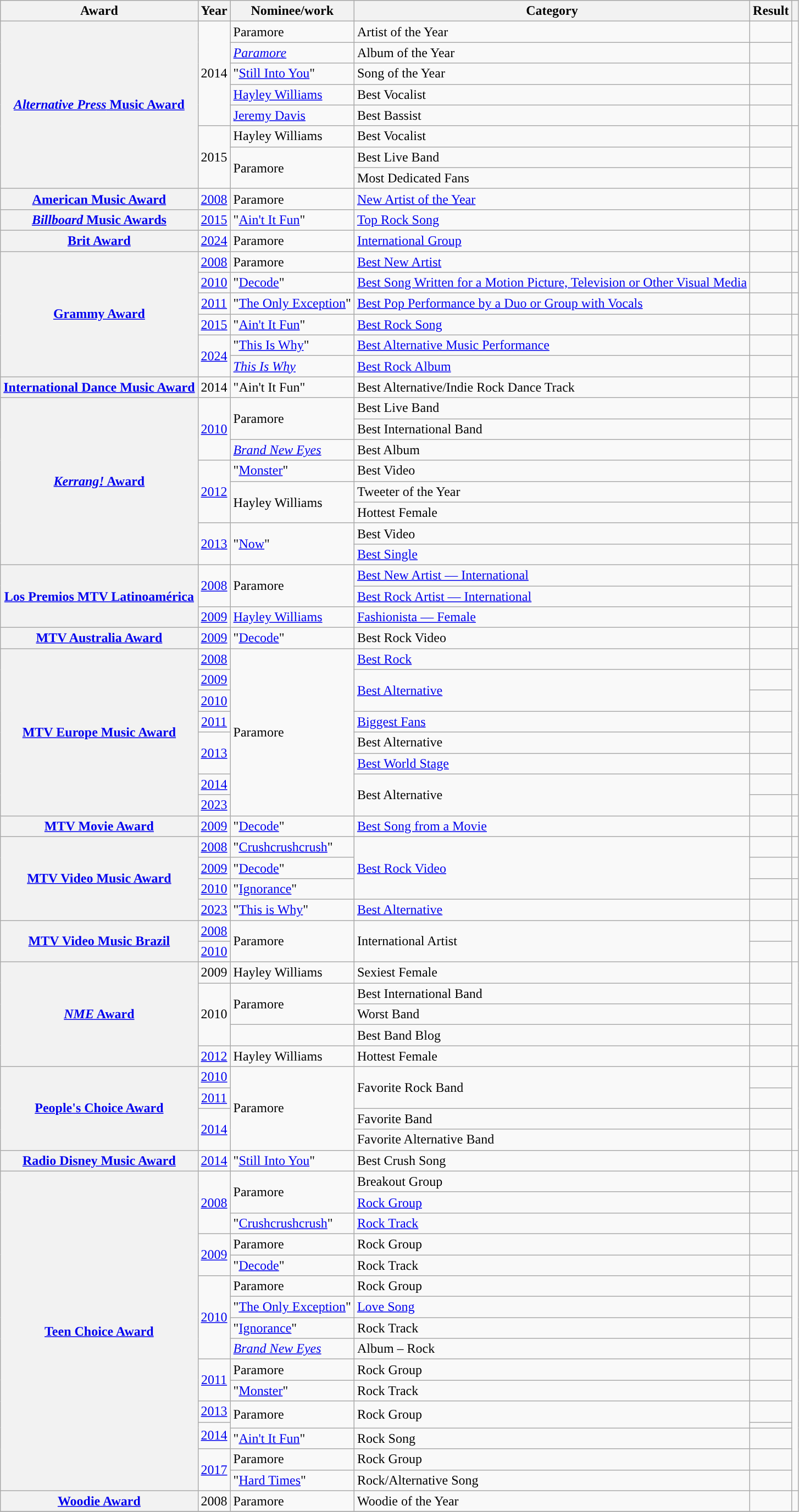<table class="wikitable plainrowheaders sortable">
<tr style="background:#ccc; text-align:center;">
<th scope="col">Award</th>
<th scope="col">Year</th>
<th scope="col">Nominee/work</th>
<th scope="col">Category</th>
<th scope="col">Result</th>
<th scope="col" class="unsortable"></th>
</tr>
<tr>
<th scope="row" rowspan="8"><a href='#'><em>Alternative Press</em> Music Award</a></th>
<td style="text-align:center;" rowspan="5">2014</td>
<td>Paramore</td>
<td>Artist of the Year</td>
<td></td>
<td rowspan="5"></td>
</tr>
<tr>
<td><em><a href='#'>Paramore</a></em></td>
<td>Album of the Year</td>
<td></td>
</tr>
<tr>
<td>"<a href='#'>Still Into You</a>"</td>
<td>Song of the Year</td>
<td></td>
</tr>
<tr>
<td><a href='#'>Hayley Williams</a></td>
<td>Best Vocalist</td>
<td></td>
</tr>
<tr>
<td><a href='#'>Jeremy Davis</a></td>
<td>Best Bassist</td>
<td></td>
</tr>
<tr>
<td style="text-align:center;" rowspan="3">2015</td>
<td>Hayley Williams</td>
<td>Best Vocalist</td>
<td></td>
<td rowspan="3"></td>
</tr>
<tr>
<td rowspan="2">Paramore</td>
<td>Best Live Band</td>
<td></td>
</tr>
<tr>
<td>Most Dedicated Fans</td>
<td></td>
</tr>
<tr>
<th scope="row"><a href='#'>American Music Award</a></th>
<td style="text-align:center;"><a href='#'>2008</a></td>
<td>Paramore</td>
<td><a href='#'>New Artist of the Year</a></td>
<td></td>
<td></td>
</tr>
<tr>
<th scope="row"><a href='#'><em>Billboard</em> Music Awards</a></th>
<td style="text-align:center;"><a href='#'>2015</a></td>
<td>"<a href='#'>Ain't It Fun</a>"</td>
<td><a href='#'>Top Rock Song</a></td>
<td></td>
<td></td>
</tr>
<tr>
<th scope="row"><a href='#'>Brit Award</a></th>
<td style="text-align:center;"><a href='#'>2024</a></td>
<td>Paramore</td>
<td><a href='#'>International Group</a></td>
<td></td>
<td></td>
</tr>
<tr>
<th scope="row" rowspan="6"><a href='#'>Grammy Award</a></th>
<td style="text-align:center;"><a href='#'>2008</a></td>
<td>Paramore</td>
<td><a href='#'>Best New Artist</a></td>
<td></td>
<td></td>
</tr>
<tr>
<td style="text-align:center;"><a href='#'>2010</a></td>
<td>"<a href='#'>Decode</a>"</td>
<td><a href='#'>Best Song Written for a Motion Picture, Television or Other Visual Media</a></td>
<td></td>
<td></td>
</tr>
<tr>
<td style="text-align:center;"><a href='#'>2011</a></td>
<td>"<a href='#'>The Only Exception</a>"</td>
<td><a href='#'>Best Pop Performance by a Duo or Group with Vocals</a></td>
<td></td>
<td></td>
</tr>
<tr>
<td style="text-align:center;"><a href='#'>2015</a></td>
<td>"<a href='#'>Ain't It Fun</a>"</td>
<td><a href='#'>Best Rock Song</a></td>
<td></td>
<td></td>
</tr>
<tr>
<td style="text-align:center;" rowspan="2"><a href='#'>2024</a></td>
<td>"<a href='#'>This Is Why</a>"</td>
<td><a href='#'>Best Alternative Music Performance</a></td>
<td></td>
<td rowspan="2"></td>
</tr>
<tr>
<td><em><a href='#'>This Is Why</a></em></td>
<td><a href='#'>Best Rock Album</a></td>
<td></td>
</tr>
<tr>
<th scope="row"><a href='#'>International Dance Music Award</a></th>
<td style="text-align:center;">2014</td>
<td>"Ain't It Fun"</td>
<td>Best Alternative/Indie Rock Dance Track</td>
<td></td>
<td></td>
</tr>
<tr>
<th scope="row" rowspan="8"><a href='#'><em>Kerrang!</em> Award</a></th>
<td style="text-align:center;" rowspan="3"><a href='#'>2010</a></td>
<td rowspan="2">Paramore</td>
<td>Best Live Band</td>
<td></td>
<td rowspan="6" style="text-align:center;"></td>
</tr>
<tr>
<td>Best International Band</td>
<td></td>
</tr>
<tr>
<td><em><a href='#'>Brand New Eyes</a></em></td>
<td>Best Album</td>
<td></td>
</tr>
<tr>
<td style="text-align:center;" rowspan="3"><a href='#'>2012</a></td>
<td>"<a href='#'>Monster</a>"</td>
<td>Best Video</td>
<td></td>
</tr>
<tr>
<td rowspan="2">Hayley Williams</td>
<td>Tweeter of the Year</td>
<td></td>
</tr>
<tr>
<td>Hottest Female</td>
<td></td>
</tr>
<tr>
<td style="text-align:center;" rowspan="2"><a href='#'>2013</a></td>
<td rowspan="2">"<a href='#'>Now</a>"</td>
<td>Best Video</td>
<td></td>
<td rowspan="2"></td>
</tr>
<tr>
<td><a href='#'>Best Single</a></td>
<td></td>
</tr>
<tr>
<th scope="row" rowspan="3"><a href='#'>Los Premios MTV Latinoamérica</a></th>
<td style="text-align:center;" rowspan="2"><a href='#'>2008</a></td>
<td rowspan="2">Paramore</td>
<td><a href='#'>Best New Artist — International</a></td>
<td></td>
<td rowspan="3" style="text-align:center;"></td>
</tr>
<tr>
<td><a href='#'>Best Rock Artist — International</a></td>
<td></td>
</tr>
<tr>
<td style="text-align:center;"><a href='#'>2009</a></td>
<td><a href='#'>Hayley Williams</a></td>
<td><a href='#'>Fashionista — Female</a></td>
<td></td>
</tr>
<tr>
<th scope="row"><a href='#'>MTV Australia Award</a></th>
<td style="text-align:center;"><a href='#'>2009</a></td>
<td>"<a href='#'>Decode</a>"</td>
<td>Best Rock Video</td>
<td></td>
<td></td>
</tr>
<tr>
<th rowspan="8" scope="row"><a href='#'>MTV Europe Music Award</a></th>
<td style="text-align:center;"><a href='#'>2008</a></td>
<td rowspan="8">Paramore</td>
<td><a href='#'>Best Rock</a></td>
<td></td>
<td rowspan="7"></td>
</tr>
<tr>
<td style="text-align:center;"><a href='#'>2009</a></td>
<td rowspan="2"><a href='#'>Best Alternative</a></td>
<td></td>
</tr>
<tr>
<td style="text-align:center;"><a href='#'>2010</a></td>
<td></td>
</tr>
<tr>
<td style="text-align:center;"><a href='#'>2011</a></td>
<td><a href='#'>Biggest Fans</a></td>
<td></td>
</tr>
<tr>
<td style="text-align:center;" rowspan="2"><a href='#'>2013</a></td>
<td>Best Alternative</td>
<td></td>
</tr>
<tr>
<td><a href='#'>Best World Stage</a></td>
<td></td>
</tr>
<tr>
<td style="text-align:center;"><a href='#'>2014</a></td>
<td rowspan="2">Best Alternative</td>
<td></td>
</tr>
<tr>
<td style="text-align:center;"><a href='#'>2023</a></td>
<td></td>
<td></td>
</tr>
<tr>
<th scope="row"><a href='#'>MTV Movie Award</a></th>
<td style="text-align:center;"><a href='#'>2009</a></td>
<td>"<a href='#'>Decode</a>"</td>
<td><a href='#'>Best Song from a Movie</a></td>
<td></td>
<td></td>
</tr>
<tr>
<th scope="row" rowspan="4"><a href='#'>MTV Video Music Award</a></th>
<td style="text-align:center;"><a href='#'>2008</a></td>
<td>"<a href='#'>Crushcrushcrush</a>"</td>
<td rowspan="3"><a href='#'>Best Rock Video</a></td>
<td></td>
<td></td>
</tr>
<tr>
<td style="text-align:center;"><a href='#'>2009</a></td>
<td>"<a href='#'>Decode</a>"</td>
<td></td>
<td></td>
</tr>
<tr>
<td style="text-align:center;"><a href='#'>2010</a></td>
<td>"<a href='#'>Ignorance</a>"</td>
<td></td>
<td></td>
</tr>
<tr>
<td style="text-align:center;"><a href='#'>2023</a></td>
<td>"<a href='#'>This is Why</a>"</td>
<td><a href='#'>Best Alternative</a></td>
<td></td>
<td></td>
</tr>
<tr>
<th scope="row" rowspan="2"><a href='#'>MTV Video Music Brazil</a></th>
<td style="text-align:center;"><a href='#'>2008</a></td>
<td rowspan="2">Paramore</td>
<td rowspan="2">International Artist</td>
<td></td>
<td rowspan="2"></td>
</tr>
<tr>
<td style="text-align:center;"><a href='#'>2010</a></td>
<td></td>
</tr>
<tr>
<th scope="row" rowspan="5"><a href='#'><em>NME</em> Award</a></th>
<td style="text-align:center;">2009</td>
<td>Hayley Williams</td>
<td>Sexiest Female</td>
<td></td>
<td rowspan="4" style="text-align:center;"></td>
</tr>
<tr>
<td style="text-align:center;" rowspan="3">2010</td>
<td rowspan="2">Paramore</td>
<td>Best International Band</td>
<td></td>
</tr>
<tr>
<td>Worst Band</td>
<td></td>
</tr>
<tr>
<td></td>
<td>Best Band Blog</td>
<td></td>
</tr>
<tr>
<td style="text-align:center;"><a href='#'>2012</a></td>
<td>Hayley Williams</td>
<td>Hottest Female</td>
<td></td>
<td></td>
</tr>
<tr>
<th scope="row" rowspan="4"><a href='#'>People's Choice Award</a></th>
<td style="text-align:center;"><a href='#'>2010</a></td>
<td rowspan="4">Paramore</td>
<td rowspan="2">Favorite Rock Band</td>
<td></td>
<td rowspan="4"></td>
</tr>
<tr>
<td style="text-align:center;"><a href='#'>2011</a></td>
<td></td>
</tr>
<tr>
<td style="text-align:center;" rowspan="2"><a href='#'>2014</a></td>
<td>Favorite Band</td>
<td></td>
</tr>
<tr>
<td>Favorite Alternative Band</td>
<td></td>
</tr>
<tr>
<th scope="row"><a href='#'>Radio Disney Music Award</a></th>
<td style="text-align:center;"><a href='#'>2014</a></td>
<td>"<a href='#'>Still Into You</a>"</td>
<td>Best Crush Song</td>
<td></td>
<td></td>
</tr>
<tr>
<th scope="row" rowspan="16"><a href='#'>Teen Choice Award</a></th>
<td style="text-align:center;" rowspan="3"><a href='#'>2008</a></td>
<td rowspan="2">Paramore</td>
<td>Breakout Group</td>
<td></td>
<td rowspan="16" style="text-align:center;"><br></td>
</tr>
<tr>
<td><a href='#'>Rock Group</a></td>
<td></td>
</tr>
<tr>
<td>"<a href='#'>Crushcrushcrush</a>"</td>
<td><a href='#'>Rock Track</a></td>
<td></td>
</tr>
<tr>
<td style="text-align:center;" rowspan="2"><a href='#'>2009</a></td>
<td>Paramore</td>
<td>Rock Group</td>
<td></td>
</tr>
<tr>
<td>"<a href='#'>Decode</a>"</td>
<td>Rock Track</td>
<td></td>
</tr>
<tr>
<td style="text-align:center;" rowspan="4"><a href='#'>2010</a></td>
<td>Paramore</td>
<td>Rock Group</td>
<td></td>
</tr>
<tr>
<td>"<a href='#'>The Only Exception</a>"</td>
<td><a href='#'>Love Song</a></td>
<td></td>
</tr>
<tr>
<td>"<a href='#'>Ignorance</a>"</td>
<td>Rock Track</td>
<td></td>
</tr>
<tr>
<td><em><a href='#'>Brand New Eyes</a></em></td>
<td>Album – Rock</td>
<td></td>
</tr>
<tr>
<td style="text-align:center;" rowspan="2"><a href='#'>2011</a></td>
<td>Paramore</td>
<td>Rock Group</td>
<td></td>
</tr>
<tr>
<td>"<a href='#'>Monster</a>"</td>
<td>Rock Track</td>
<td></td>
</tr>
<tr>
<td style="text-align:center;"><a href='#'>2013</a></td>
<td rowspan="2">Paramore</td>
<td rowspan="2">Rock Group</td>
<td></td>
</tr>
<tr>
<td style="text-align:center;" rowspan="2"><a href='#'>2014</a></td>
<td></td>
</tr>
<tr>
<td>"<a href='#'>Ain't It Fun</a>"</td>
<td>Rock Song</td>
<td></td>
</tr>
<tr>
<td style="text-align:center;" rowspan="2"><a href='#'>2017</a></td>
<td>Paramore</td>
<td>Rock Group</td>
<td></td>
</tr>
<tr>
<td>"<a href='#'>Hard Times</a>"</td>
<td>Rock/Alternative Song</td>
<td></td>
</tr>
<tr>
<th scope="row"><a href='#'>Woodie Award</a></th>
<td style="text-align:center;">2008</td>
<td>Paramore</td>
<td>Woodie of the Year</td>
<td></td>
<td></td>
</tr>
<tr>
</tr>
</table>
